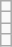<table class="wikitable">
<tr>
<td></td>
</tr>
<tr>
<td></td>
</tr>
<tr>
<td></td>
</tr>
<tr>
<td></td>
</tr>
</table>
